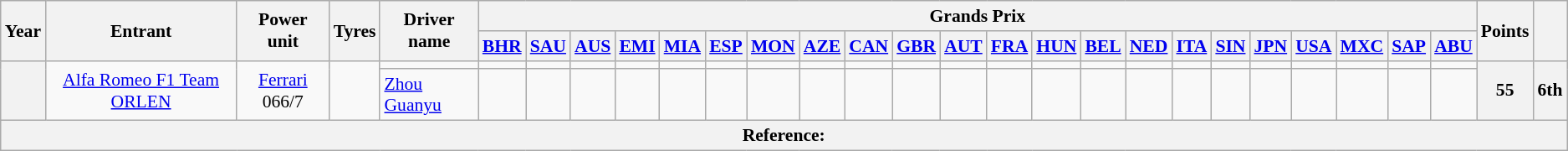<table class="wikitable" style="text-align:center; font-size:90%">
<tr>
<th rowspan="2">Year</th>
<th rowspan="2">Entrant</th>
<th rowspan="2">Power unit</th>
<th rowspan="2">Tyres</th>
<th rowspan="2">Driver name</th>
<th colspan="22">Grands Prix</th>
<th rowspan="2">Points</th>
<th rowspan="2"></th>
</tr>
<tr>
<th><a href='#'>BHR</a></th>
<th><a href='#'>SAU</a></th>
<th><a href='#'>AUS</a></th>
<th><a href='#'>EMI</a></th>
<th><a href='#'>MIA</a></th>
<th><a href='#'>ESP</a></th>
<th><a href='#'>MON</a></th>
<th><a href='#'>AZE</a></th>
<th><a href='#'>CAN</a></th>
<th><a href='#'>GBR</a></th>
<th><a href='#'>AUT</a></th>
<th><a href='#'>FRA</a></th>
<th><a href='#'>HUN</a></th>
<th><a href='#'>BEL</a></th>
<th><a href='#'>NED</a></th>
<th><a href='#'>ITA</a></th>
<th><a href='#'>SIN</a></th>
<th><a href='#'>JPN</a></th>
<th><a href='#'>USA</a></th>
<th><a href='#'>MXC</a></th>
<th><a href='#'>SAP</a></th>
<th><a href='#'>ABU</a></th>
</tr>
<tr>
<th rowspan="2"></th>
<td rowspan="2"><a href='#'>Alfa Romeo F1 Team ORLEN</a></td>
<td rowspan="2"><a href='#'>Ferrari</a> 066/7</td>
<td rowspan="2"></td>
<td align=left></td>
<td></td>
<td></td>
<td></td>
<td></td>
<td></td>
<td></td>
<td></td>
<td></td>
<td></td>
<td></td>
<td></td>
<td></td>
<td></td>
<td></td>
<td></td>
<td></td>
<td></td>
<td></td>
<td></td>
<td></td>
<td></td>
<td></td>
<th rowspan="2">55</th>
<th rowspan="2">6th</th>
</tr>
<tr>
<td align=left> <a href='#'>Zhou Guanyu</a></td>
<td></td>
<td></td>
<td></td>
<td></td>
<td></td>
<td></td>
<td></td>
<td></td>
<td></td>
<td></td>
<td></td>
<td></td>
<td></td>
<td></td>
<td></td>
<td></td>
<td></td>
<td></td>
<td></td>
<td></td>
<td></td>
<td></td>
</tr>
<tr>
<th colspan="29">Reference:</th>
</tr>
</table>
